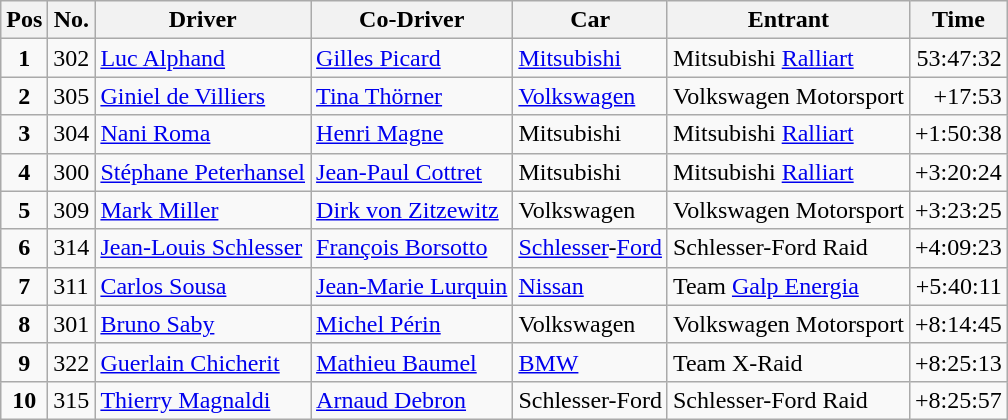<table class="wikitable">
<tr>
<th>Pos</th>
<th>No.</th>
<th>Driver</th>
<th>Co-Driver</th>
<th>Car</th>
<th>Entrant</th>
<th>Time</th>
</tr>
<tr>
<td align=center><strong>1</strong></td>
<td>302</td>
<td> <a href='#'>Luc Alphand</a></td>
<td> <a href='#'>Gilles Picard</a></td>
<td><a href='#'>Mitsubishi</a></td>
<td>Mitsubishi <a href='#'>Ralliart</a></td>
<td align="right">53:47:32</td>
</tr>
<tr>
<td align=center><strong>2</strong></td>
<td>305</td>
<td> <a href='#'>Giniel de Villiers</a></td>
<td> <a href='#'>Tina Thörner</a></td>
<td><a href='#'>Volkswagen</a></td>
<td>Volkswagen Motorsport</td>
<td align="right">+17:53</td>
</tr>
<tr>
<td align=center><strong>3</strong></td>
<td>304</td>
<td> <a href='#'>Nani Roma</a></td>
<td> <a href='#'>Henri Magne</a></td>
<td>Mitsubishi</td>
<td>Mitsubishi <a href='#'>Ralliart</a></td>
<td align="right">+1:50:38</td>
</tr>
<tr>
<td align=center><strong>4</strong></td>
<td>300</td>
<td> <a href='#'>Stéphane Peterhansel</a></td>
<td> <a href='#'>Jean-Paul Cottret</a></td>
<td>Mitsubishi</td>
<td>Mitsubishi <a href='#'>Ralliart</a></td>
<td align="right">+3:20:24</td>
</tr>
<tr>
<td align=center><strong>5</strong></td>
<td>309</td>
<td> <a href='#'>Mark Miller</a></td>
<td> <a href='#'>Dirk von Zitzewitz</a></td>
<td>Volkswagen</td>
<td>Volkswagen Motorsport</td>
<td align="right">+3:23:25</td>
</tr>
<tr>
<td align=center><strong>6</strong></td>
<td>314</td>
<td> <a href='#'>Jean-Louis Schlesser</a></td>
<td> <a href='#'>François Borsotto</a></td>
<td><a href='#'>Schlesser</a>-<a href='#'>Ford</a></td>
<td>Schlesser-Ford Raid</td>
<td align="right">+4:09:23</td>
</tr>
<tr>
<td align=center><strong>7</strong></td>
<td>311</td>
<td> <a href='#'>Carlos Sousa</a></td>
<td> <a href='#'>Jean-Marie Lurquin</a></td>
<td><a href='#'>Nissan</a></td>
<td>Team <a href='#'>Galp Energia</a></td>
<td align="right">+5:40:11</td>
</tr>
<tr>
<td align=center><strong>8</strong></td>
<td>301</td>
<td> <a href='#'>Bruno Saby</a></td>
<td> <a href='#'>Michel Périn</a></td>
<td>Volkswagen</td>
<td>Volkswagen Motorsport</td>
<td align="right">+8:14:45</td>
</tr>
<tr>
<td align=center><strong>9</strong></td>
<td>322</td>
<td> <a href='#'>Guerlain Chicherit</a></td>
<td> <a href='#'>Mathieu Baumel</a></td>
<td><a href='#'>BMW</a></td>
<td>Team X-Raid</td>
<td align="right">+8:25:13</td>
</tr>
<tr>
<td align=center><strong>10</strong></td>
<td>315</td>
<td> <a href='#'>Thierry Magnaldi</a></td>
<td> <a href='#'>Arnaud Debron</a></td>
<td>Schlesser-Ford</td>
<td>Schlesser-Ford Raid</td>
<td align="right">+8:25:57</td>
</tr>
</table>
